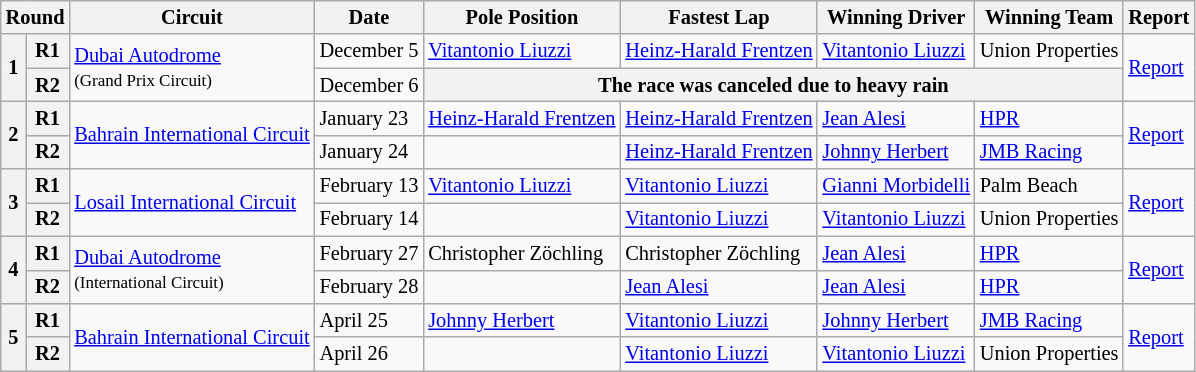<table class="wikitable" style="font-size:85%;">
<tr>
<th colspan=2>Round</th>
<th>Circuit</th>
<th>Date</th>
<th>Pole Position</th>
<th>Fastest Lap</th>
<th>Winning Driver</th>
<th>Winning Team</th>
<th>Report</th>
</tr>
<tr>
<th rowspan=2>1</th>
<th>R1</th>
<td rowspan=2> <a href='#'>Dubai Autodrome</a><br><small>(Grand Prix Circuit)</small></td>
<td>December 5</td>
<td> <a href='#'>Vitantonio Liuzzi</a></td>
<td> <a href='#'>Heinz-Harald Frentzen</a></td>
<td> <a href='#'>Vitantonio Liuzzi</a></td>
<td> Union Properties</td>
<td rowspan=2><a href='#'>Report</a></td>
</tr>
<tr>
<th>R2</th>
<td>December 6</td>
<th colspan=4>The race was canceled due to heavy rain</th>
</tr>
<tr>
<th rowspan=2>2</th>
<th>R1</th>
<td rowspan=2> <a href='#'>Bahrain International Circuit</a></td>
<td>January 23</td>
<td> <a href='#'>Heinz-Harald Frentzen</a></td>
<td> <a href='#'>Heinz-Harald Frentzen</a></td>
<td> <a href='#'>Jean Alesi</a></td>
<td> <a href='#'>HPR</a></td>
<td rowspan=2><a href='#'>Report</a></td>
</tr>
<tr>
<th>R2</th>
<td>January 24</td>
<td></td>
<td> <a href='#'>Heinz-Harald Frentzen</a></td>
<td> <a href='#'>Johnny Herbert</a></td>
<td> <a href='#'>JMB Racing</a></td>
</tr>
<tr>
<th rowspan=2>3</th>
<th>R1</th>
<td rowspan=2> <a href='#'>Losail International Circuit</a></td>
<td>February 13</td>
<td> <a href='#'>Vitantonio Liuzzi</a></td>
<td> <a href='#'>Vitantonio Liuzzi</a></td>
<td> <a href='#'>Gianni Morbidelli</a></td>
<td> Palm Beach</td>
<td rowspan=2><a href='#'>Report</a></td>
</tr>
<tr>
<th>R2</th>
<td>February 14</td>
<td></td>
<td> <a href='#'>Vitantonio Liuzzi</a></td>
<td> <a href='#'>Vitantonio Liuzzi</a></td>
<td> Union Properties</td>
</tr>
<tr>
<th rowspan=2>4</th>
<th>R1</th>
<td rowspan=2> <a href='#'>Dubai Autodrome</a><br><small>(International Circuit)</small></td>
<td>February 27</td>
<td> Christopher Zöchling</td>
<td> Christopher Zöchling</td>
<td> <a href='#'>Jean Alesi</a></td>
<td> <a href='#'>HPR</a></td>
<td rowspan=2><a href='#'>Report</a></td>
</tr>
<tr>
<th>R2</th>
<td>February 28</td>
<td></td>
<td> <a href='#'>Jean Alesi</a></td>
<td> <a href='#'>Jean Alesi</a></td>
<td> <a href='#'>HPR</a></td>
</tr>
<tr>
<th rowspan=2>5</th>
<th>R1</th>
<td rowspan=2> <a href='#'>Bahrain International Circuit</a></td>
<td>April 25</td>
<td> <a href='#'>Johnny Herbert</a></td>
<td> <a href='#'>Vitantonio Liuzzi</a></td>
<td> <a href='#'>Johnny Herbert</a></td>
<td> <a href='#'>JMB Racing</a></td>
<td rowspan=2><a href='#'>Report</a></td>
</tr>
<tr>
<th>R2</th>
<td>April 26</td>
<td></td>
<td> <a href='#'>Vitantonio Liuzzi</a></td>
<td> <a href='#'>Vitantonio Liuzzi</a></td>
<td> Union Properties</td>
</tr>
</table>
